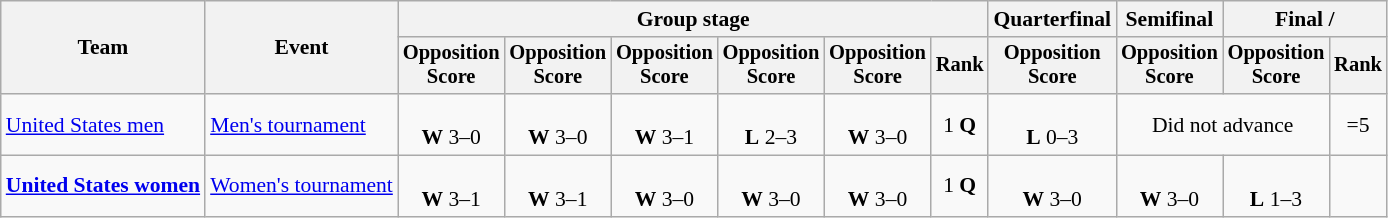<table class=wikitable style=font-size:90%;text-align:center>
<tr>
<th rowspan=2>Team</th>
<th rowspan=2>Event</th>
<th colspan=6>Group stage</th>
<th>Quarterfinal</th>
<th>Semifinal</th>
<th colspan=2>Final / </th>
</tr>
<tr style=font-size:95%>
<th>Opposition<br>Score</th>
<th>Opposition<br>Score</th>
<th>Opposition<br>Score</th>
<th>Opposition<br>Score</th>
<th>Opposition<br>Score</th>
<th>Rank</th>
<th>Opposition<br>Score</th>
<th>Opposition<br>Score</th>
<th>Opposition<br>Score</th>
<th>Rank</th>
</tr>
<tr>
<td align=left><a href='#'>United States men</a></td>
<td align=left><a href='#'>Men's tournament</a></td>
<td><br><strong>W</strong> 3–0</td>
<td><br><strong>W</strong> 3–0</td>
<td><br><strong>W</strong> 3–1</td>
<td><br><strong>L</strong> 2–3</td>
<td><br><strong>W</strong> 3–0</td>
<td>1 <strong>Q</strong></td>
<td><br><strong>L</strong> 0–3</td>
<td colspan=2>Did not advance</td>
<td>=5</td>
</tr>
<tr>
<td align=left><strong><a href='#'>United States women</a></strong></td>
<td align=left><a href='#'>Women's tournament</a></td>
<td><br><strong>W</strong> 3–1</td>
<td><br><strong>W</strong> 3–1</td>
<td><br><strong>W</strong> 3–0</td>
<td><br><strong>W</strong> 3–0</td>
<td><br><strong>W</strong> 3–0</td>
<td>1 <strong>Q</strong></td>
<td><br><strong>W</strong> 3–0</td>
<td><br><strong>W</strong> 3–0</td>
<td><br><strong>L</strong> 1–3</td>
<td></td>
</tr>
</table>
